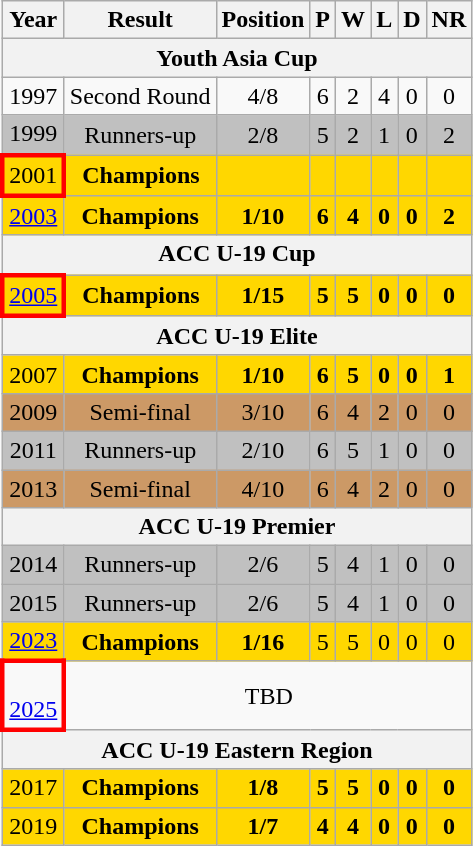<table class="wikitable" style="text-align: center;">
<tr>
<th>Year</th>
<th>Result</th>
<th>Position</th>
<th>P</th>
<th>W</th>
<th>L</th>
<th>D</th>
<th>NR</th>
</tr>
<tr>
<th colspan="8">Youth Asia Cup</th>
</tr>
<tr>
<td> 1997</td>
<td>Second Round</td>
<td>4/8</td>
<td>6</td>
<td>2</td>
<td>4</td>
<td>0</td>
<td>0</td>
</tr>
<tr style="background:silver">
<td> 1999</td>
<td>Runners-up</td>
<td>2/8</td>
<td>5</td>
<td>2</td>
<td>1</td>
<td>0</td>
<td>2</td>
</tr>
<tr style="background:gold">
<td style="border:3px solid red"> 2001</td>
<td><strong>Champions</strong></td>
<td></td>
<td></td>
<td></td>
<td></td>
<td></td>
<td></td>
</tr>
<tr style="background:gold">
<td> <a href='#'>2003</a></td>
<td><strong>Champions</strong></td>
<td><strong>1/10</strong></td>
<td><strong>6</strong></td>
<td><strong>4</strong></td>
<td><strong>0</strong></td>
<td><strong>0</strong></td>
<td><strong>2</strong></td>
</tr>
<tr>
<th colspan="8">ACC U-19 Cup</th>
</tr>
<tr style="background:gold">
<td style="border:3px solid red"> <a href='#'>2005</a></td>
<td><strong>Champions</strong></td>
<td><strong>1/15</strong></td>
<td><strong>5</strong></td>
<td><strong>5</strong></td>
<td><strong>0</strong></td>
<td><strong>0</strong></td>
<td><strong>0</strong></td>
</tr>
<tr>
<th colspan="8">ACC U-19 Elite</th>
</tr>
<tr style="background:gold">
<td> 2007</td>
<td><strong>Champions</strong></td>
<td><strong>1/10</strong></td>
<td><strong>6</strong></td>
<td><strong>5</strong></td>
<td><strong>0</strong></td>
<td><strong>0</strong></td>
<td><strong>1</strong></td>
</tr>
<tr style="background:#c96">
<td> 2009</td>
<td>Semi-final</td>
<td>3/10</td>
<td>6</td>
<td>4</td>
<td>2</td>
<td>0</td>
<td>0</td>
</tr>
<tr style="background:silver">
<td> 2011</td>
<td>Runners-up</td>
<td>2/10</td>
<td>6</td>
<td>5</td>
<td>1</td>
<td>0</td>
<td>0</td>
</tr>
<tr style="background:#c96">
<td> 2013</td>
<td>Semi-final</td>
<td>4/10</td>
<td>6</td>
<td>4</td>
<td>2</td>
<td>0</td>
<td>0</td>
</tr>
<tr>
<th colspan="8">ACC U-19 Premier</th>
</tr>
<tr style="background:silver">
<td> 2014</td>
<td>Runners-up</td>
<td>2/6</td>
<td>5</td>
<td>4</td>
<td>1</td>
<td>0</td>
<td>0</td>
</tr>
<tr style="background:silver">
<td> 2015</td>
<td>Runners-up</td>
<td>2/6</td>
<td>5</td>
<td>4</td>
<td>1</td>
<td>0</td>
<td>0</td>
</tr>
<tr style="background:gold">
<td><a href='#'>2023</a></td>
<td><strong>Champions</strong></td>
<td><strong>1/16</strong></td>
<td>5</td>
<td>5</td>
<td>0</td>
<td>0</td>
<td>0</td>
</tr>
<tr>
<td style="border:3px solid red"><br> <a href='#'>2025</a></td>
<td colspan=7>TBD</td>
</tr>
<tr>
<th colspan="8">ACC U-19 Eastern Region</th>
</tr>
<tr style="background:gold">
<td> 2017</td>
<td><strong>Champions</strong></td>
<td><strong>1/8</strong></td>
<td><strong>5</strong></td>
<td><strong>5</strong></td>
<td><strong>0</strong></td>
<td><strong>0</strong></td>
<td><strong>0</strong></td>
</tr>
<tr style="background:gold">
<td> 2019</td>
<td><strong>Champions</strong></td>
<td><strong>1/7</strong></td>
<td><strong>4</strong></td>
<td><strong>4</strong></td>
<td><strong>0</strong></td>
<td><strong>0</strong></td>
<td><strong>0</strong></td>
</tr>
</table>
